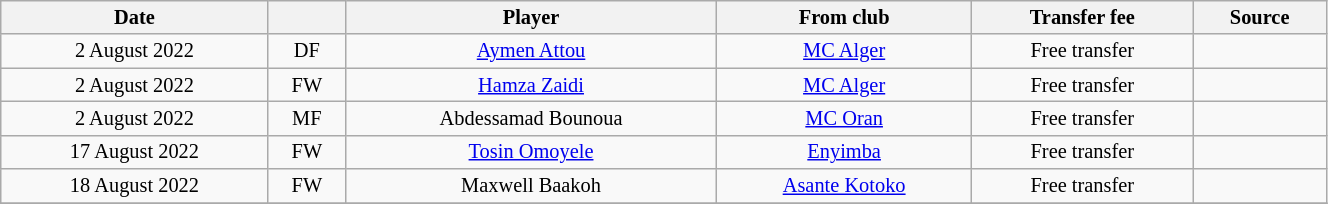<table class="wikitable sortable" style="width:70%; text-align:center; font-size:85%; text-align:centre;">
<tr>
<th>Date</th>
<th></th>
<th>Player</th>
<th>From club</th>
<th>Transfer fee</th>
<th>Source</th>
</tr>
<tr>
<td>2 August 2022</td>
<td>DF</td>
<td> <a href='#'>Aymen Attou</a></td>
<td><a href='#'>MC Alger</a></td>
<td>Free transfer</td>
<td></td>
</tr>
<tr>
<td>2 August 2022</td>
<td>FW</td>
<td> <a href='#'>Hamza Zaidi</a></td>
<td><a href='#'>MC Alger</a></td>
<td>Free transfer</td>
<td></td>
</tr>
<tr>
<td>2 August 2022</td>
<td>MF</td>
<td> Abdessamad Bounoua</td>
<td><a href='#'>MC Oran</a></td>
<td>Free transfer</td>
<td></td>
</tr>
<tr>
<td>17 August 2022</td>
<td>FW</td>
<td> <a href='#'>Tosin Omoyele</a></td>
<td> <a href='#'>Enyimba</a></td>
<td>Free transfer</td>
<td></td>
</tr>
<tr>
<td>18 August 2022</td>
<td>FW</td>
<td> Maxwell Baakoh</td>
<td> <a href='#'>Asante Kotoko</a></td>
<td>Free transfer</td>
<td></td>
</tr>
<tr>
</tr>
</table>
